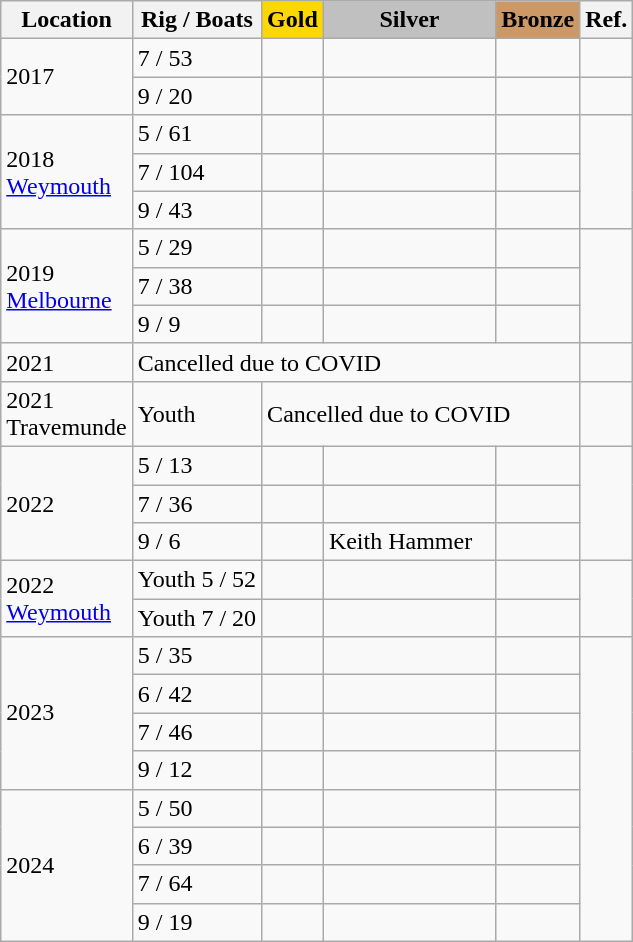<table class="wikitable sortable">
<tr>
<th>Location</th>
<th>Rig / Boats</th>
<th style="background:gold; text-align:center;"><strong>Gold</strong></th>
<th style="background:silver; text-align:center;"><strong>Silver</strong></th>
<th style="background:#c96; text-align:center;"><strong>Bronze</strong></th>
<th>Ref.</th>
</tr>
<tr>
<td rowspan=2>2017 </td>
<td>7 / 53</td>
<td></td>
<td></td>
<td></td>
<td></td>
</tr>
<tr>
<td>9 / 20</td>
<td></td>
<td></td>
<td></td>
</tr>
<tr>
<td rowspan=3>2018 <br> <a href='#'>Weymouth</a> <br> </td>
<td>5 / 61</td>
<td></td>
<td></td>
<td></td>
<td rowspan=3></td>
</tr>
<tr>
<td>7 / 104</td>
<td></td>
<td></td>
<td></td>
</tr>
<tr>
<td>9 / 43</td>
<td></td>
<td></td>
<td></td>
</tr>
<tr>
<td rowspan=3>2019 <br> <a href='#'>Melbourne</a> <br> </td>
<td>5 / 29</td>
<td></td>
<td></td>
<td></td>
<td rowspan=3></td>
</tr>
<tr>
<td>7 / 38</td>
<td></td>
<td></td>
<td></td>
</tr>
<tr>
<td>9 / 9</td>
<td></td>
<td></td>
<td></td>
</tr>
<tr>
<td>2021 <br> </td>
<td colspan=4>Cancelled due to COVID</td>
<td></td>
</tr>
<tr>
<td>2021 <br> Travemunde <br> </td>
<td>Youth</td>
<td colspan=3>Cancelled due to COVID</td>
<td></td>
</tr>
<tr>
<td rowspan=3>2022<br></td>
<td>5 / 13</td>
<td></td>
<td></td>
<td></td>
<td rowspan=3></td>
</tr>
<tr>
<td>7 / 36</td>
<td></td>
<td></td>
<td></td>
</tr>
<tr>
<td>9 / 6</td>
<td></td>
<td>Keith Hammer   </td>
<td></td>
</tr>
<tr>
<td rowspan=2>2022<br> <a href='#'>Weymouth</a><br></td>
<td>Youth 5 / 52</td>
<td></td>
<td></td>
<td></td>
<td rowspan=2></td>
</tr>
<tr>
<td>Youth 7 / 20</td>
<td></td>
<td></td>
<td></td>
</tr>
<tr>
<td rowspan=4>2023</td>
<td>5 / 35</td>
<td></td>
<td></td>
<td></td>
</tr>
<tr>
<td>6 / 42</td>
<td></td>
<td></td>
<td></td>
</tr>
<tr>
<td>7 / 46</td>
<td></td>
<td></td>
<td></td>
</tr>
<tr>
<td>9 / 12</td>
<td></td>
<td></td>
<td></td>
</tr>
<tr>
<td rowspan=4>2024</td>
<td>5 / 50</td>
<td></td>
<td></td>
<td></td>
</tr>
<tr>
<td>6 / 39</td>
<td></td>
<td></td>
<td></td>
</tr>
<tr>
<td>7 / 64</td>
<td></td>
<td></td>
<td></td>
</tr>
<tr>
<td>9 / 19</td>
<td></td>
<td></td>
<td></td>
</tr>
</table>
